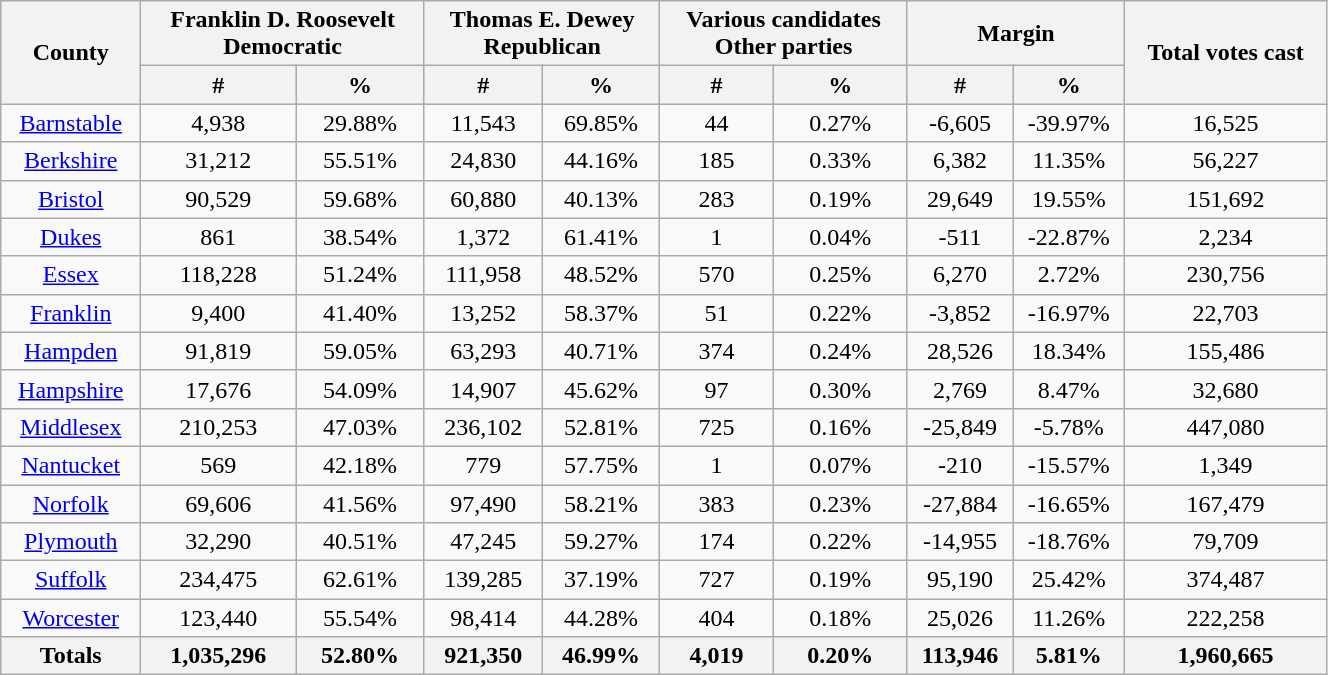<table width="70%" class="wikitable sortable">
<tr>
<th rowspan="2">County</th>
<th colspan="2">Franklin D. Roosevelt<br>Democratic</th>
<th colspan="2">Thomas E. Dewey<br>Republican</th>
<th colspan="2">Various candidates<br>Other parties</th>
<th colspan="2">Margin</th>
<th rowspan="2">Total votes cast</th>
</tr>
<tr bgcolor="lightgrey">
<th data-sort-type="number">#</th>
<th data-sort-type="number">%</th>
<th data-sort-type="number">#</th>
<th data-sort-type="number">%</th>
<th data-sort-type="number">#</th>
<th data-sort-type="number">%</th>
<th data-sort-type="number">#</th>
<th data-sort-type="number">%</th>
</tr>
<tr style="text-align:center;">
<td><a href='#'>Barnstable</a></td>
<td>4,938</td>
<td>29.88%</td>
<td>11,543</td>
<td>69.85%</td>
<td>44</td>
<td>0.27%</td>
<td>-6,605</td>
<td>-39.97%</td>
<td>16,525</td>
</tr>
<tr style="text-align:center;">
<td><a href='#'>Berkshire</a></td>
<td>31,212</td>
<td>55.51%</td>
<td>24,830</td>
<td>44.16%</td>
<td>185</td>
<td>0.33%</td>
<td>6,382</td>
<td>11.35%</td>
<td>56,227</td>
</tr>
<tr style="text-align:center;">
<td><a href='#'>Bristol</a></td>
<td>90,529</td>
<td>59.68%</td>
<td>60,880</td>
<td>40.13%</td>
<td>283</td>
<td>0.19%</td>
<td>29,649</td>
<td>19.55%</td>
<td>151,692</td>
</tr>
<tr style="text-align:center;">
<td><a href='#'>Dukes</a></td>
<td>861</td>
<td>38.54%</td>
<td>1,372</td>
<td>61.41%</td>
<td>1</td>
<td>0.04%</td>
<td>-511</td>
<td>-22.87%</td>
<td>2,234</td>
</tr>
<tr style="text-align:center;">
<td><a href='#'>Essex</a></td>
<td>118,228</td>
<td>51.24%</td>
<td>111,958</td>
<td>48.52%</td>
<td>570</td>
<td>0.25%</td>
<td>6,270</td>
<td>2.72%</td>
<td>230,756</td>
</tr>
<tr style="text-align:center;">
<td><a href='#'>Franklin</a></td>
<td>9,400</td>
<td>41.40%</td>
<td>13,252</td>
<td>58.37%</td>
<td>51</td>
<td>0.22%</td>
<td>-3,852</td>
<td>-16.97%</td>
<td>22,703</td>
</tr>
<tr style="text-align:center;">
<td><a href='#'>Hampden</a></td>
<td>91,819</td>
<td>59.05%</td>
<td>63,293</td>
<td>40.71%</td>
<td>374</td>
<td>0.24%</td>
<td>28,526</td>
<td>18.34%</td>
<td>155,486</td>
</tr>
<tr style="text-align:center;">
<td><a href='#'>Hampshire</a></td>
<td>17,676</td>
<td>54.09%</td>
<td>14,907</td>
<td>45.62%</td>
<td>97</td>
<td>0.30%</td>
<td>2,769</td>
<td>8.47%</td>
<td>32,680</td>
</tr>
<tr style="text-align:center;">
<td><a href='#'>Middlesex</a></td>
<td>210,253</td>
<td>47.03%</td>
<td>236,102</td>
<td>52.81%</td>
<td>725</td>
<td>0.16%</td>
<td>-25,849</td>
<td>-5.78%</td>
<td>447,080</td>
</tr>
<tr style="text-align:center;">
<td><a href='#'>Nantucket</a></td>
<td>569</td>
<td>42.18%</td>
<td>779</td>
<td>57.75%</td>
<td>1</td>
<td>0.07%</td>
<td>-210</td>
<td>-15.57%</td>
<td>1,349</td>
</tr>
<tr style="text-align:center;">
<td><a href='#'>Norfolk</a></td>
<td>69,606</td>
<td>41.56%</td>
<td>97,490</td>
<td>58.21%</td>
<td>383</td>
<td>0.23%</td>
<td>-27,884</td>
<td>-16.65%</td>
<td>167,479</td>
</tr>
<tr style="text-align:center;">
<td><a href='#'>Plymouth</a></td>
<td>32,290</td>
<td>40.51%</td>
<td>47,245</td>
<td>59.27%</td>
<td>174</td>
<td>0.22%</td>
<td>-14,955</td>
<td>-18.76%</td>
<td>79,709</td>
</tr>
<tr style="text-align:center;">
<td><a href='#'>Suffolk</a></td>
<td>234,475</td>
<td>62.61%</td>
<td>139,285</td>
<td>37.19%</td>
<td>727</td>
<td>0.19%</td>
<td>95,190</td>
<td>25.42%</td>
<td>374,487</td>
</tr>
<tr style="text-align:center;">
<td><a href='#'>Worcester</a></td>
<td>123,440</td>
<td>55.54%</td>
<td>98,414</td>
<td>44.28%</td>
<td>404</td>
<td>0.18%</td>
<td>25,026</td>
<td>11.26%</td>
<td>222,258</td>
</tr>
<tr>
<th>Totals</th>
<th>1,035,296</th>
<th>52.80%</th>
<th>921,350</th>
<th>46.99%</th>
<th>4,019</th>
<th>0.20%</th>
<th>113,946</th>
<th>5.81%</th>
<th>1,960,665</th>
</tr>
</table>
